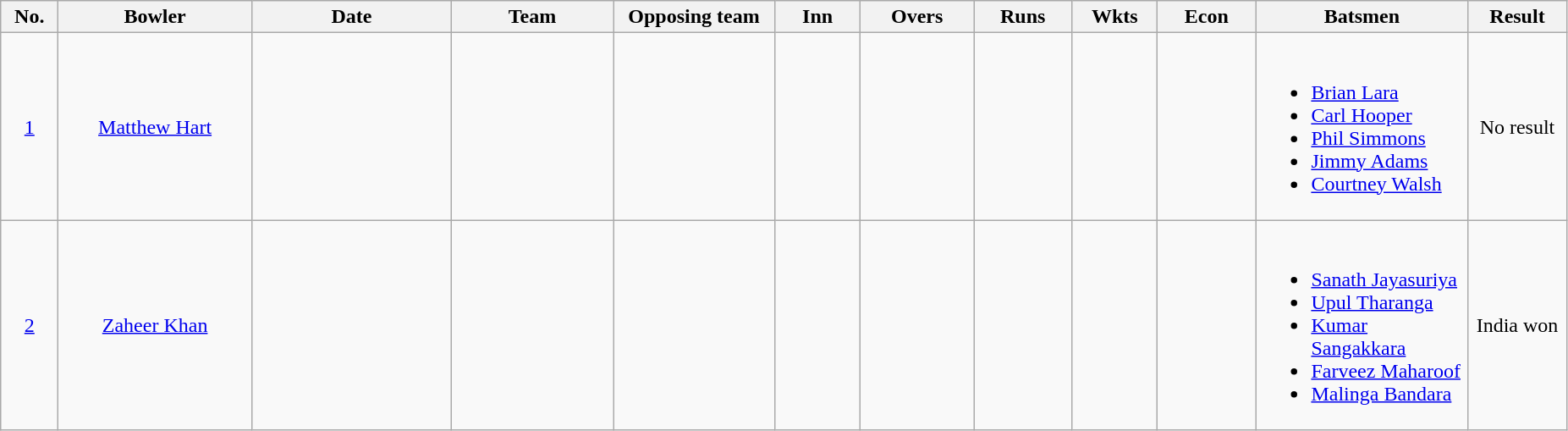<table class="wikitable sortable" style="font-size: 100%">
<tr align=center>
<th scope="col" width="38">No.</th>
<th scope="col" width="145">Bowler</th>
<th scope="col" width="150">Date</th>
<th scope="col" width="120">Team</th>
<th scope="col" width="120">Opposing team</th>
<th scope="col" width="60">Inn</th>
<th scope="col" width="82">Overs</th>
<th scope="col" width="70">Runs</th>
<th scope="col" width="60">Wkts</th>
<th scope="col" width="70">Econ</th>
<th scope="col" width="160" class="unsortable">Batsmen</th>
<th scope="col" width="70">Result</th>
</tr>
<tr align=center>
<td scope="row"><a href='#'>1</a></td>
<td><a href='#'>Matthew Hart</a></td>
<td></td>
<td></td>
<td></td>
<td></td>
<td></td>
<td></td>
<td></td>
<td></td>
<td align=left><br><ul><li><a href='#'>Brian Lara</a></li><li><a href='#'>Carl Hooper</a></li><li><a href='#'>Phil Simmons</a></li><li><a href='#'>Jimmy Adams</a></li><li><a href='#'>Courtney Walsh</a></li></ul></td>
<td>No result</td>
</tr>
<tr align=center>
<td scope="row"><a href='#'>2</a></td>
<td><a href='#'>Zaheer Khan</a></td>
<td></td>
<td></td>
<td></td>
<td></td>
<td></td>
<td></td>
<td></td>
<td></td>
<td align=left><br><ul><li><a href='#'>Sanath Jayasuriya</a></li><li><a href='#'>Upul Tharanga</a></li><li><a href='#'>Kumar Sangakkara</a></li><li><a href='#'>Farveez Maharoof</a></li><li><a href='#'>Malinga Bandara</a></li></ul></td>
<td>India won</td>
</tr>
</table>
